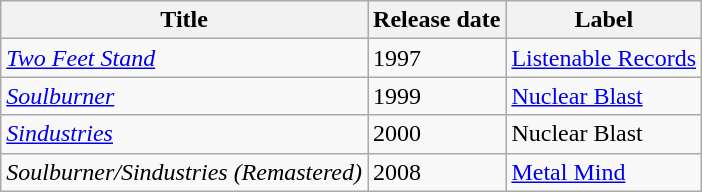<table class="wikitable">
<tr>
<th>Title</th>
<th>Release date</th>
<th>Label</th>
</tr>
<tr>
<td><em><a href='#'>Two Feet Stand</a></em></td>
<td>1997</td>
<td><a href='#'>Listenable Records</a></td>
</tr>
<tr>
<td><em><a href='#'>Soulburner</a></em></td>
<td>1999</td>
<td><a href='#'>Nuclear Blast</a></td>
</tr>
<tr>
<td><em><a href='#'>Sindustries</a></em></td>
<td>2000</td>
<td>Nuclear Blast</td>
</tr>
<tr>
<td><em>Soulburner/Sindustries (Remastered)</em></td>
<td>2008</td>
<td><a href='#'>Metal Mind</a></td>
</tr>
</table>
